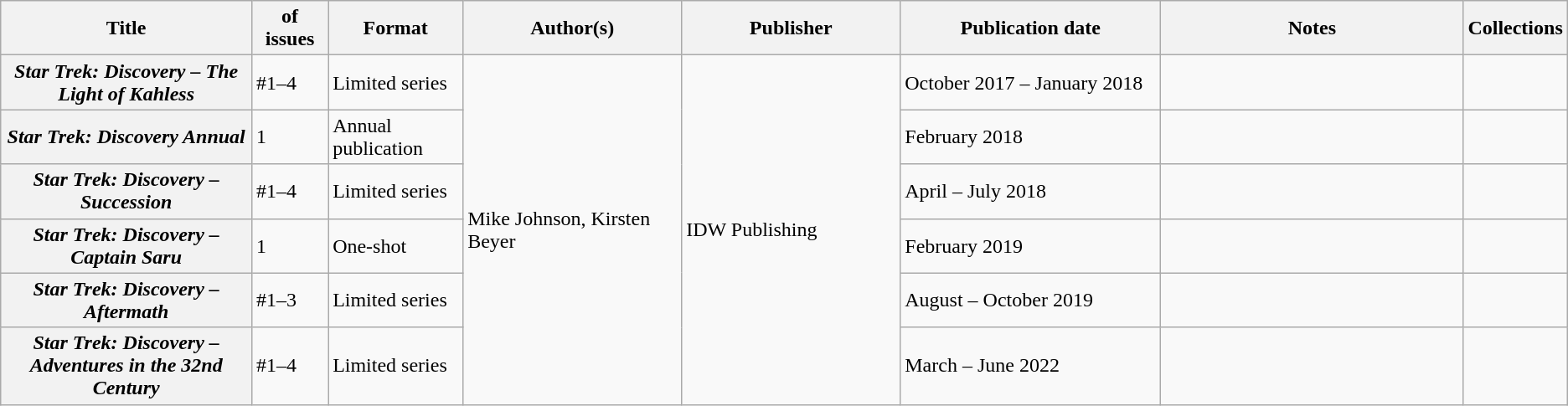<table class="wikitable">
<tr>
<th>Title</th>
<th style="width:40pt"> of issues</th>
<th style="width:75pt">Format</th>
<th style="width:125pt">Author(s)</th>
<th style="width:125pt">Publisher</th>
<th style="width:150pt">Publication date</th>
<th style="width:175pt">Notes</th>
<th>Collections</th>
</tr>
<tr>
<th><em>Star Trek: Discovery – The Light of Kahless</em></th>
<td>#1–4</td>
<td>Limited series</td>
<td rowspan="6">Mike Johnson, Kirsten Beyer</td>
<td rowspan="6">IDW Publishing</td>
<td>October 2017 – January 2018</td>
<td></td>
<td></td>
</tr>
<tr>
<th><em>Star Trek: Discovery Annual</em></th>
<td>1</td>
<td>Annual publication</td>
<td>February 2018</td>
<td></td>
<td></td>
</tr>
<tr>
<th><em>Star Trek: Discovery – Succession</em></th>
<td>#1–4</td>
<td>Limited series</td>
<td>April – July 2018</td>
<td></td>
<td></td>
</tr>
<tr>
<th><em>Star Trek: Discovery – Captain Saru</em></th>
<td>1</td>
<td>One-shot</td>
<td>February 2019</td>
<td></td>
<td></td>
</tr>
<tr>
<th><em>Star Trek: Discovery – Aftermath</em></th>
<td>#1–3</td>
<td>Limited series</td>
<td>August – October 2019</td>
<td></td>
<td></td>
</tr>
<tr>
<th><em>Star Trek: Discovery – Adventures in the 32nd Century</em></th>
<td>#1–4</td>
<td>Limited series</td>
<td>March – June 2022</td>
<td></td>
<td></td>
</tr>
</table>
